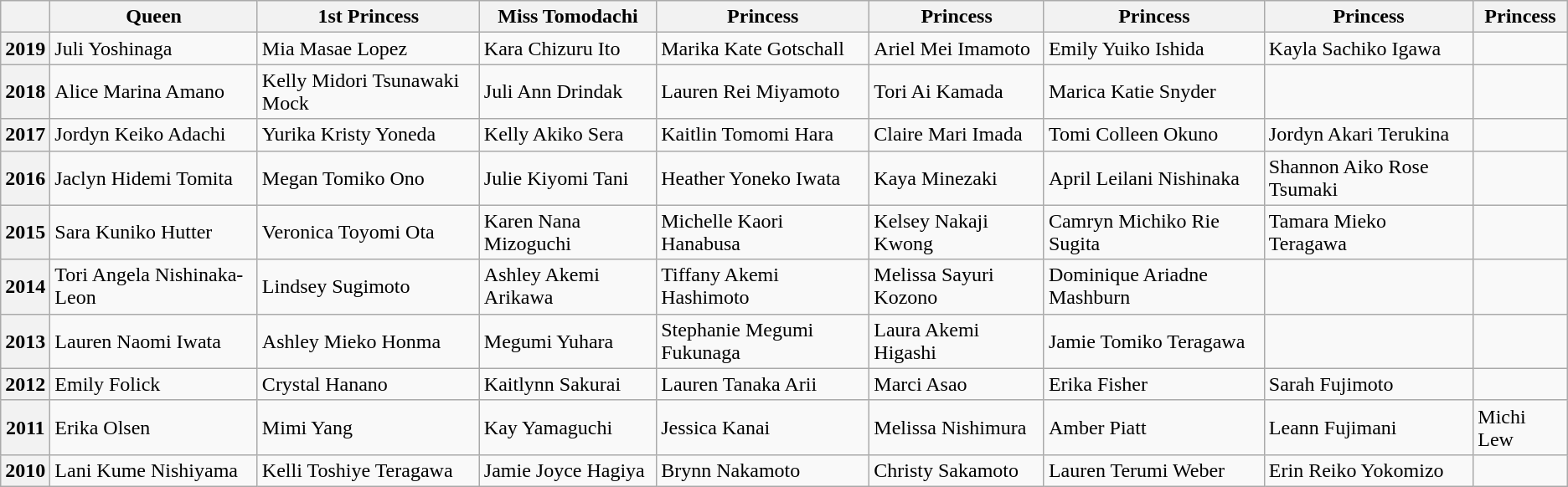<table class="wikitable">
<tr>
<th></th>
<th>Queen</th>
<th>1st Princess</th>
<th>Miss Tomodachi</th>
<th>Princess</th>
<th>Princess</th>
<th>Princess</th>
<th>Princess</th>
<th>Princess</th>
</tr>
<tr>
<th>2019</th>
<td>Juli Yoshinaga</td>
<td>Mia Masae Lopez</td>
<td>Kara Chizuru Ito</td>
<td>Marika Kate Gotschall</td>
<td>Ariel Mei Imamoto</td>
<td>Emily Yuiko Ishida</td>
<td>Kayla Sachiko Igawa</td>
<td></td>
</tr>
<tr>
<th>2018</th>
<td>Alice Marina Amano</td>
<td>Kelly Midori Tsunawaki Mock</td>
<td>Juli Ann Drindak</td>
<td>Lauren Rei Miyamoto</td>
<td>Tori Ai Kamada</td>
<td>Marica Katie Snyder</td>
<td></td>
<td></td>
</tr>
<tr>
<th>2017</th>
<td>Jordyn Keiko Adachi</td>
<td>Yurika Kristy Yoneda</td>
<td>Kelly Akiko Sera</td>
<td>Kaitlin Tomomi Hara</td>
<td>Claire Mari Imada</td>
<td>Tomi Colleen Okuno</td>
<td>Jordyn Akari Terukina</td>
<td></td>
</tr>
<tr>
<th>2016</th>
<td>Jaclyn Hidemi Tomita</td>
<td>Megan Tomiko Ono</td>
<td>Julie Kiyomi Tani</td>
<td>Heather Yoneko Iwata</td>
<td>Kaya Minezaki</td>
<td>April Leilani Nishinaka</td>
<td>Shannon Aiko Rose Tsumaki</td>
<td></td>
</tr>
<tr>
<th>2015</th>
<td>Sara Kuniko Hutter</td>
<td>Veronica Toyomi Ota</td>
<td>Karen Nana Mizoguchi</td>
<td>Michelle Kaori Hanabusa</td>
<td>Kelsey Nakaji Kwong</td>
<td>Camryn Michiko Rie Sugita</td>
<td>Tamara Mieko Teragawa</td>
<td></td>
</tr>
<tr>
<th>2014</th>
<td>Tori Angela Nishinaka-Leon</td>
<td>Lindsey Sugimoto</td>
<td>Ashley Akemi Arikawa</td>
<td>Tiffany Akemi Hashimoto</td>
<td>Melissa Sayuri Kozono</td>
<td>Dominique Ariadne Mashburn</td>
<td></td>
<td></td>
</tr>
<tr>
<th>2013</th>
<td>Lauren Naomi Iwata</td>
<td>Ashley Mieko Honma</td>
<td>Megumi Yuhara</td>
<td>Stephanie Megumi Fukunaga</td>
<td>Laura Akemi Higashi</td>
<td>Jamie Tomiko Teragawa</td>
<td></td>
<td></td>
</tr>
<tr>
<th>2012</th>
<td>Emily Folick</td>
<td>Crystal Hanano</td>
<td>Kaitlynn Sakurai</td>
<td>Lauren Tanaka Arii</td>
<td>Marci Asao</td>
<td>Erika Fisher</td>
<td>Sarah Fujimoto</td>
<td></td>
</tr>
<tr>
<th>2011</th>
<td>Erika Olsen</td>
<td>Mimi Yang</td>
<td>Kay Yamaguchi</td>
<td>Jessica Kanai</td>
<td>Melissa Nishimura</td>
<td>Amber Piatt</td>
<td>Leann Fujimani</td>
<td>Michi Lew</td>
</tr>
<tr>
<th>2010</th>
<td>Lani Kume Nishiyama</td>
<td>Kelli Toshiye Teragawa</td>
<td>Jamie Joyce Hagiya</td>
<td>Brynn Nakamoto</td>
<td>Christy Sakamoto</td>
<td>Lauren Terumi Weber</td>
<td>Erin Reiko Yokomizo</td>
<td></td>
</tr>
</table>
